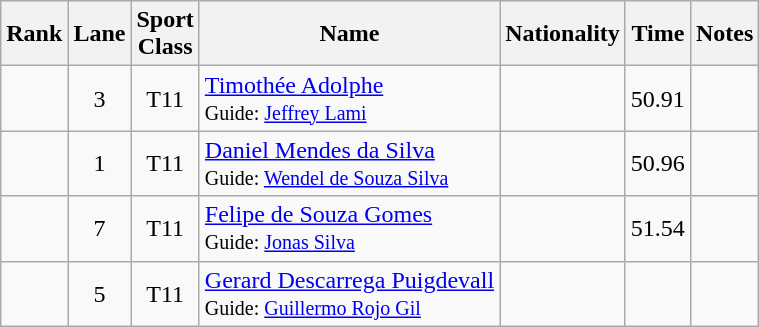<table class="wikitable sortable" style="text-align:center">
<tr>
<th>Rank</th>
<th>Lane</th>
<th>Sport<br>Class</th>
<th>Name</th>
<th>Nationality</th>
<th>Time</th>
<th>Notes</th>
</tr>
<tr>
<td></td>
<td>3</td>
<td>T11</td>
<td align="left"><a href='#'>Timothée Adolphe</a><br><small>Guide: <a href='#'>Jeffrey Lami</a></small></td>
<td align="left"></td>
<td>50.91</td>
<td></td>
</tr>
<tr>
<td></td>
<td>1</td>
<td>T11</td>
<td align="left"><a href='#'>Daniel Mendes da Silva</a><br><small>Guide: <a href='#'>Wendel de Souza Silva</a></small></td>
<td align="left"></td>
<td>50.96</td>
<td></td>
</tr>
<tr>
<td></td>
<td>7</td>
<td>T11</td>
<td align="left"><a href='#'>Felipe de Souza Gomes</a><br><small>Guide: <a href='#'>Jonas Silva</a></small></td>
<td align="left"></td>
<td>51.54</td>
<td></td>
</tr>
<tr>
<td></td>
<td>5</td>
<td>T11</td>
<td align="left"><a href='#'>Gerard Descarrega Puigdevall</a><br><small>Guide: <a href='#'>Guillermo Rojo Gil</a></small></td>
<td align="left"></td>
<td></td>
<td></td>
</tr>
</table>
